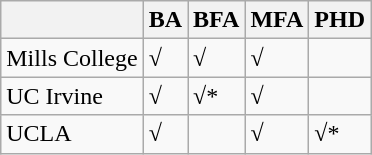<table class="wikitable">
<tr>
<th></th>
<th>BA</th>
<th>BFA</th>
<th>MFA</th>
<th>PHD</th>
</tr>
<tr>
<td>Mills College</td>
<td>√</td>
<td>√</td>
<td>√</td>
<td></td>
</tr>
<tr>
<td>UC Irvine</td>
<td>√</td>
<td>√*</td>
<td>√</td>
<td></td>
</tr>
<tr>
<td>UCLA</td>
<td>√</td>
<td></td>
<td>√</td>
<td>√*</td>
</tr>
</table>
